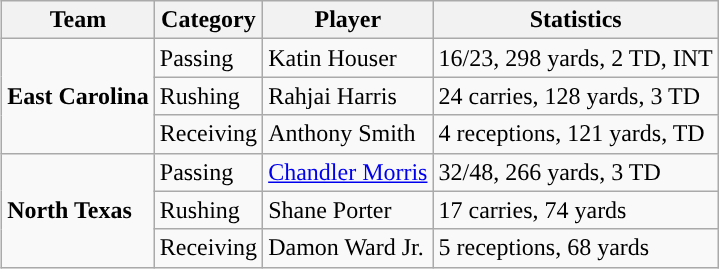<table class="wikitable" style="float: right;">
<tr>
<th>Team</th>
<th>Category</th>
<th>Player</th>
<th>Statistics</th>
</tr>
<tr>
<td rowspan=3><strong>East Carolina</strong></td>
<td>Passing</td>
<td>Katin Houser</td>
<td>16/23, 298 yards, 2 TD, INT</td>
</tr>
<tr>
<td>Rushing</td>
<td>Rahjai Harris</td>
<td>24 carries, 128 yards, 3 TD</td>
</tr>
<tr>
<td>Receiving</td>
<td>Anthony Smith</td>
<td>4 receptions, 121 yards, TD</td>
</tr>
<tr>
<td rowspan=3><strong>North Texas</strong></td>
<td>Passing</td>
<td><a href='#'>Chandler Morris</a></td>
<td>32/48, 266 yards, 3 TD</td>
</tr>
<tr>
<td>Rushing</td>
<td>Shane Porter</td>
<td>17 carries, 74 yards</td>
</tr>
<tr>
<td>Receiving</td>
<td>Damon Ward Jr.</td>
<td>5 receptions, 68 yards</td>
</tr>
</table>
